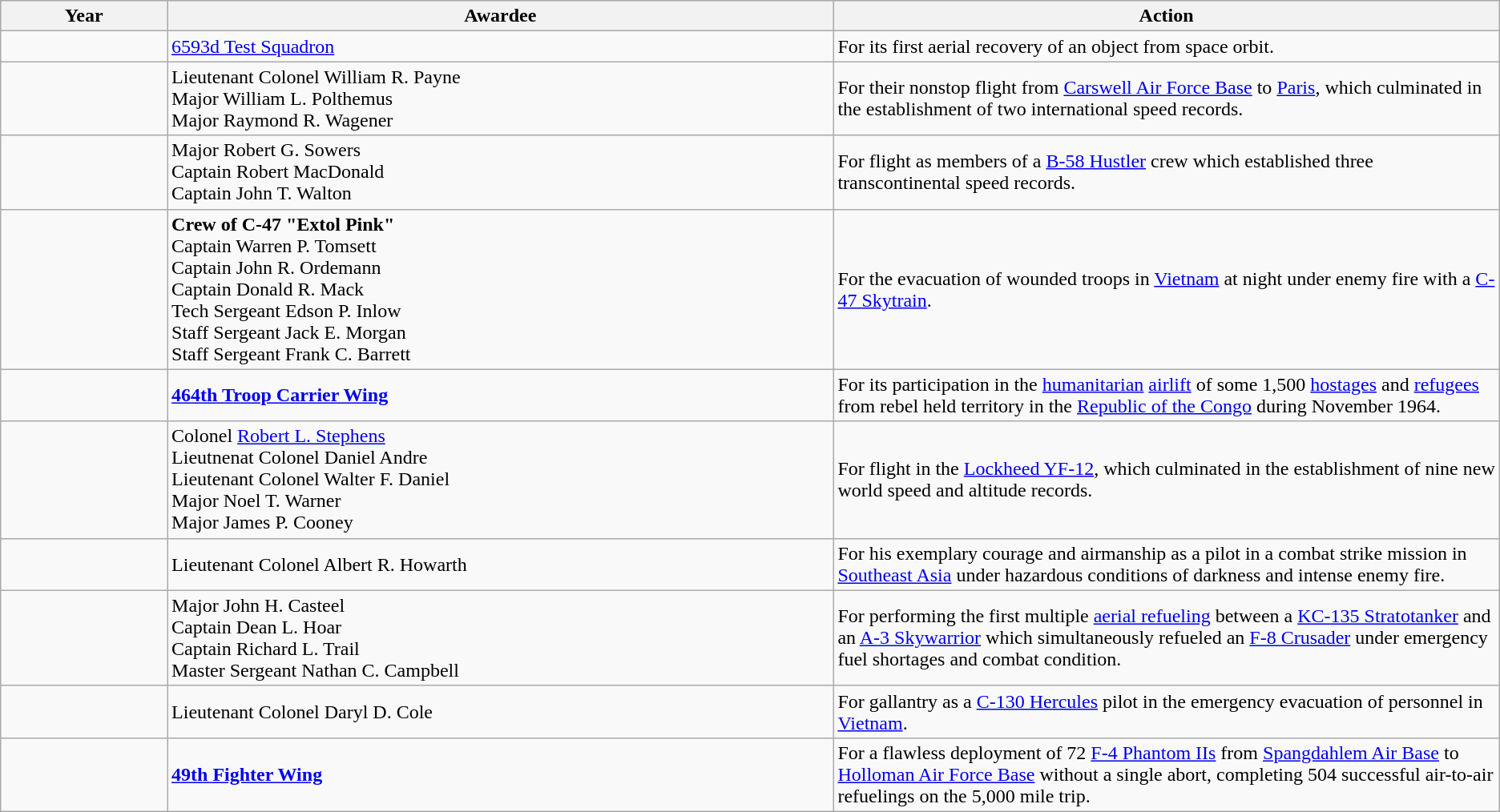<table class=wikitable>
<tr style="background:#CCCCCC">
<th width="5%">Year</th>
<th width=20%>Awardee</th>
<th width=20%>Action</th>
</tr>
<tr>
<td></td>
<td><a href='#'>6593d Test Squadron</a></td>
<td>For its first aerial recovery of an object from space orbit.</td>
</tr>
<tr>
<td></td>
<td>Lieutenant Colonel William R. Payne<br>Major William L. Polthemus<br>Major Raymond R. Wagener</td>
<td>For their nonstop flight from <a href='#'>Carswell Air Force Base</a> to <a href='#'>Paris</a>, which culminated in the establishment of two international speed records.</td>
</tr>
<tr>
<td></td>
<td>Major Robert G. Sowers<br>Captain Robert MacDonald<br>Captain John T. Walton</td>
<td>For flight as members of a <a href='#'>B-58 Hustler</a> crew which established three transcontinental speed records.</td>
</tr>
<tr>
<td></td>
<td><strong>Crew of C-47 "Extol Pink"</strong><br>Captain Warren P. Tomsett<br>Captain John R. Ordemann<br>Captain Donald R. Mack<br>Tech Sergeant Edson P. Inlow<br>Staff Sergeant Jack E. Morgan<br>Staff Sergeant Frank C. Barrett</td>
<td>For the evacuation of wounded troops in <a href='#'>Vietnam</a> at night under enemy fire with a <a href='#'>C-47 Skytrain</a>.</td>
</tr>
<tr>
<td></td>
<td><strong><a href='#'>464th Troop Carrier Wing</a></strong></td>
<td>For its participation in the <a href='#'>humanitarian</a> <a href='#'>airlift</a> of some 1,500 <a href='#'>hostages</a> and <a href='#'>refugees</a> from rebel held territory in the <a href='#'>Republic of the Congo</a> during November 1964.</td>
</tr>
<tr>
<td></td>
<td>Colonel <a href='#'>Robert L. Stephens</a><br>Lieutnenat Colonel Daniel Andre<br>Lieutenant Colonel Walter F. Daniel<br>Major Noel T. Warner<br>Major James P. Cooney</td>
<td>For flight in the <a href='#'>Lockheed YF-12</a>, which culminated in the establishment of nine new world speed and altitude records.</td>
</tr>
<tr>
<td></td>
<td>Lieutenant Colonel Albert R. Howarth</td>
<td>For his exemplary courage and airmanship as a pilot in a combat strike mission in <a href='#'>Southeast Asia</a> under hazardous conditions of darkness and intense enemy fire.</td>
</tr>
<tr>
<td></td>
<td>Major John H. Casteel<br>Captain Dean L. Hoar<br>Captain Richard L. Trail<br>Master Sergeant Nathan C. Campbell</td>
<td>For performing the first multiple <a href='#'>aerial refueling</a> between a <a href='#'>KC-135 Stratotanker</a> and an <a href='#'>A-3 Skywarrior</a> which simultaneously refueled an <a href='#'>F-8 Crusader</a> under emergency fuel shortages and combat condition.</td>
</tr>
<tr>
<td></td>
<td>Lieutenant Colonel Daryl D. Cole</td>
<td>For gallantry as a <a href='#'>C-130 Hercules</a> pilot in the emergency evacuation of personnel in <a href='#'>Vietnam</a>.</td>
</tr>
<tr>
<td></td>
<td><strong><a href='#'>49th Fighter Wing</a></strong></td>
<td>For a flawless deployment of 72 <a href='#'>F-4 Phantom IIs</a> from <a href='#'>Spangdahlem Air Base</a> to <a href='#'>Holloman Air Force Base</a> without a single abort, completing 504 successful air-to-air refuelings on the 5,000 mile trip.</td>
</tr>
</table>
